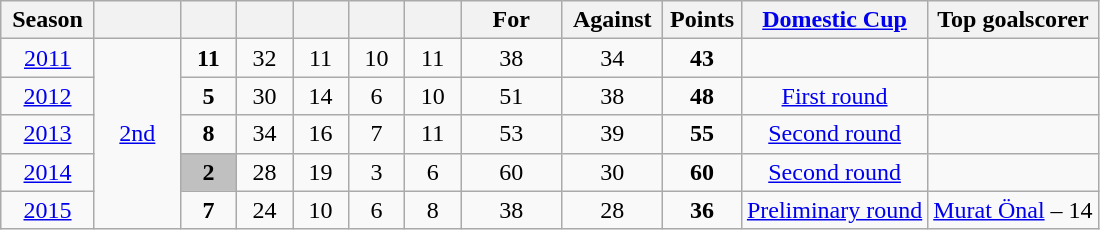<table class="wikitable" style="text-align: center;">
<tr>
<th width=55>Season</th>
<th width=50></th>
<th width=30></th>
<th width=30></th>
<th width=30></th>
<th width=30></th>
<th width=30></th>
<th width=60>For</th>
<th width=60>Against</th>
<th width=45>Points</th>
<th><a href='#'>Domestic Cup</a></th>
<th>Top goalscorer</th>
</tr>
<tr>
<td><a href='#'>2011</a></td>
<td rowspan="5"><a href='#'>2nd</a></td>
<td><strong>11</strong></td>
<td>32</td>
<td>11</td>
<td>10</td>
<td>11</td>
<td>38</td>
<td>34</td>
<td><strong>43</strong></td>
<td></td>
<td></td>
</tr>
<tr>
<td><a href='#'>2012</a></td>
<td><strong>5</strong></td>
<td>30</td>
<td>14</td>
<td>6</td>
<td>10</td>
<td>51</td>
<td>38</td>
<td><strong>48</strong></td>
<td><a href='#'>First round</a></td>
<td></td>
</tr>
<tr>
<td><a href='#'>2013</a></td>
<td><strong>8</strong></td>
<td>34</td>
<td>16</td>
<td>7</td>
<td>11</td>
<td>53</td>
<td>39</td>
<td><strong>55</strong></td>
<td><a href='#'>Second round</a></td>
<td></td>
</tr>
<tr>
<td><a href='#'>2014</a></td>
<td style="background:silver"><strong>2</strong></td>
<td>28</td>
<td>19</td>
<td>3</td>
<td>6</td>
<td>60</td>
<td>30</td>
<td><strong>60</strong></td>
<td><a href='#'>Second round</a></td>
<td></td>
</tr>
<tr>
<td><a href='#'>2015</a></td>
<td><strong>7</strong></td>
<td>24</td>
<td>10</td>
<td>6</td>
<td>8</td>
<td>38</td>
<td>28</td>
<td><strong>36</strong></td>
<td><a href='#'>Preliminary round</a></td>
<td> <a href='#'>Murat Önal</a> – 14</td>
</tr>
</table>
